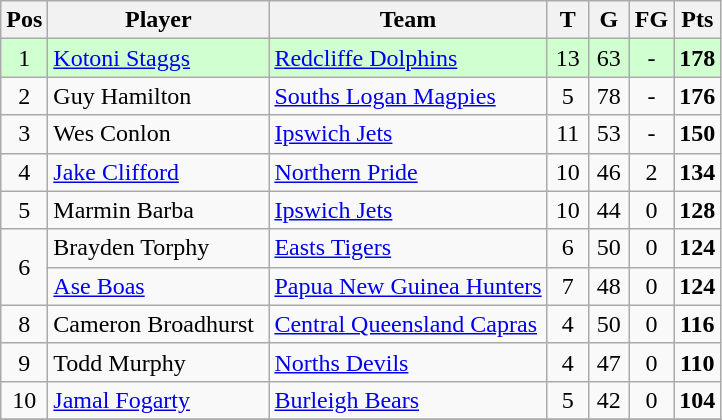<table class="wikitable" style="text-align: center;">
<tr>
<th>Pos</th>
<th width=140>Player</th>
<th>Team</th>
<th width=20>T</th>
<th width=20>G</th>
<th width=20>FG</th>
<th width=20>Pts</th>
</tr>
<tr bgcolor="#d0ffd0">
<td rowspan = 1>1</td>
<td align="left"><a href='#'>Kotoni Staggs</a></td>
<td align="left"> <a href='#'>Redcliffe Dolphins</a></td>
<td>13</td>
<td>63</td>
<td>-</td>
<td><strong>178</strong></td>
</tr>
<tr>
<td rowspan = 1>2</td>
<td align="left">Guy Hamilton</td>
<td align="left"> <a href='#'>Souths Logan Magpies</a></td>
<td>5</td>
<td>78</td>
<td>-</td>
<td><strong>176</strong></td>
</tr>
<tr>
<td rowspan = 1>3</td>
<td align="left">Wes Conlon</td>
<td align="left"> <a href='#'>Ipswich Jets</a></td>
<td>11</td>
<td>53</td>
<td>-</td>
<td><strong>150</strong></td>
</tr>
<tr>
<td rowspan = 1>4</td>
<td align="left"><a href='#'>Jake Clifford</a></td>
<td align="left"> <a href='#'>Northern Pride</a></td>
<td>10</td>
<td>46</td>
<td>2</td>
<td><strong>134</strong></td>
</tr>
<tr>
<td rowspan = 1>5</td>
<td align="left">Marmin Barba</td>
<td align="left"> <a href='#'>Ipswich Jets</a></td>
<td>10</td>
<td>44</td>
<td>0</td>
<td><strong>128</strong></td>
</tr>
<tr>
<td rowspan = 2>6</td>
<td align="left">Brayden Torphy</td>
<td align="left"> <a href='#'>Easts Tigers</a></td>
<td>6</td>
<td>50</td>
<td>0</td>
<td><strong>124</strong></td>
</tr>
<tr>
<td align="left"><a href='#'>Ase Boas</a></td>
<td align="left"> <a href='#'>Papua New Guinea Hunters</a></td>
<td>7</td>
<td>48</td>
<td>0</td>
<td><strong>124</strong></td>
</tr>
<tr>
<td rowspan = 1>8</td>
<td align="left">Cameron Broadhurst</td>
<td align="left"> <a href='#'>Central Queensland Capras</a></td>
<td>4</td>
<td>50</td>
<td>0</td>
<td><strong>116</strong></td>
</tr>
<tr>
<td rowspan = 1>9</td>
<td align="left">Todd Murphy</td>
<td align="left"> <a href='#'>Norths Devils</a></td>
<td>4</td>
<td>47</td>
<td>0</td>
<td><strong>110</strong></td>
</tr>
<tr>
<td rowspan = 1>10</td>
<td align="left"><a href='#'>Jamal Fogarty</a></td>
<td align="left"> <a href='#'>Burleigh Bears</a></td>
<td>5</td>
<td>42</td>
<td>0</td>
<td><strong>104</strong></td>
</tr>
<tr>
</tr>
</table>
